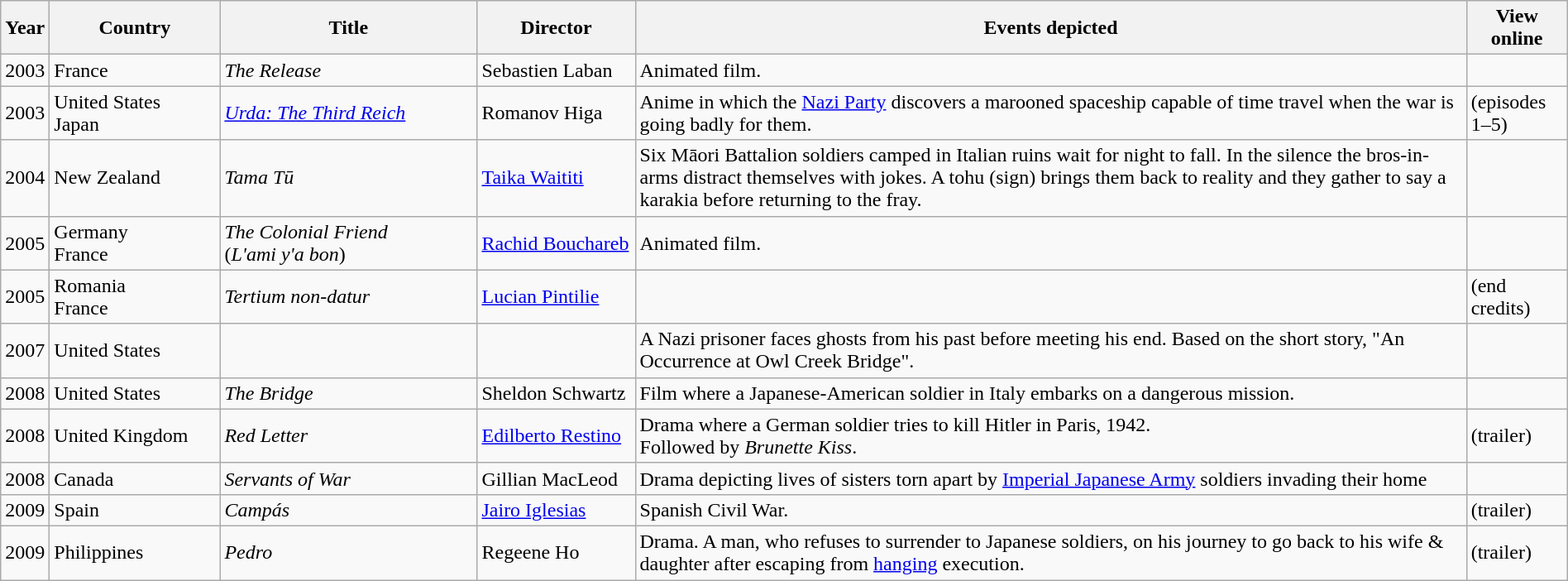<table class="wikitable" width="100%">
<tr>
<th>Year</th>
<th width=130>Country</th>
<th width=200>Title</th>
<th width=120>Director</th>
<th>Events depicted</th>
<th>View<br>online</th>
</tr>
<tr>
<td>2003</td>
<td>France</td>
<td><em>The Release</em></td>
<td>Sebastien Laban</td>
<td>Animated film.</td>
<td></td>
</tr>
<tr>
<td>2003</td>
<td>United States<br>Japan</td>
<td><em><a href='#'>Urda: The Third Reich</a></em></td>
<td>Romanov Higa</td>
<td>Anime in which the <a href='#'>Nazi Party</a> discovers a marooned spaceship capable of time travel when the war is going badly for them.</td>
<td> (episodes 1–5)</td>
</tr>
<tr>
<td>2004</td>
<td>New Zealand</td>
<td><em>Tama Tū</em></td>
<td><a href='#'>Taika Waititi</a></td>
<td>Six Māori Battalion soldiers camped in Italian ruins wait for night to fall. In the silence the bros-in-arms distract themselves with jokes. A tohu (sign) brings them back to reality and they gather to say a karakia before returning to the fray.</td>
<td></td>
</tr>
<tr>
<td>2005</td>
<td>Germany<br>France</td>
<td><em>The Colonial Friend</em><br>(<em>L'ami y'a bon</em>)</td>
<td><a href='#'>Rachid Bouchareb</a></td>
<td>Animated film.</td>
<td></td>
</tr>
<tr>
<td>2005</td>
<td>Romania<br>France</td>
<td><em>Tertium non-datur</em></td>
<td><a href='#'>Lucian Pintilie</a></td>
<td></td>
<td> (end credits)</td>
</tr>
<tr>
<td>2007</td>
<td>United States</td>
<td><em></em></td>
<td></td>
<td>A Nazi prisoner faces ghosts from his past before meeting his end. Based on the short story, "An Occurrence at Owl Creek Bridge".</td>
<td></td>
</tr>
<tr>
<td>2008</td>
<td>United States</td>
<td><em>The Bridge</em></td>
<td>Sheldon Schwartz</td>
<td>Film where a Japanese-American soldier in Italy embarks on a dangerous mission.</td>
<td></td>
</tr>
<tr>
<td>2008</td>
<td>United Kingdom</td>
<td><em>Red Letter</em></td>
<td><a href='#'>Edilberto Restino</a></td>
<td>Drama where a German soldier tries to kill Hitler in Paris, 1942.<br>Followed by <em>Brunette Kiss</em>.</td>
<td> (trailer)</td>
</tr>
<tr>
<td>2008</td>
<td>Canada</td>
<td><em>Servants of War</em></td>
<td>Gillian MacLeod</td>
<td>Drama depicting lives of sisters torn apart by <a href='#'>Imperial Japanese Army</a> soldiers invading their home</td>
<td></td>
</tr>
<tr>
<td>2009</td>
<td>Spain</td>
<td><em>Campás</em></td>
<td><a href='#'>Jairo Iglesias</a></td>
<td>Spanish Civil War.</td>
<td> (trailer)</td>
</tr>
<tr>
<td>2009</td>
<td>Philippines</td>
<td><em>Pedro</em></td>
<td>Regeene Ho</td>
<td>Drama. A man, who refuses to surrender to Japanese soldiers, on his journey to go back to his wife & daughter after escaping from <a href='#'>hanging</a> execution.</td>
<td> (trailer)</td>
</tr>
</table>
